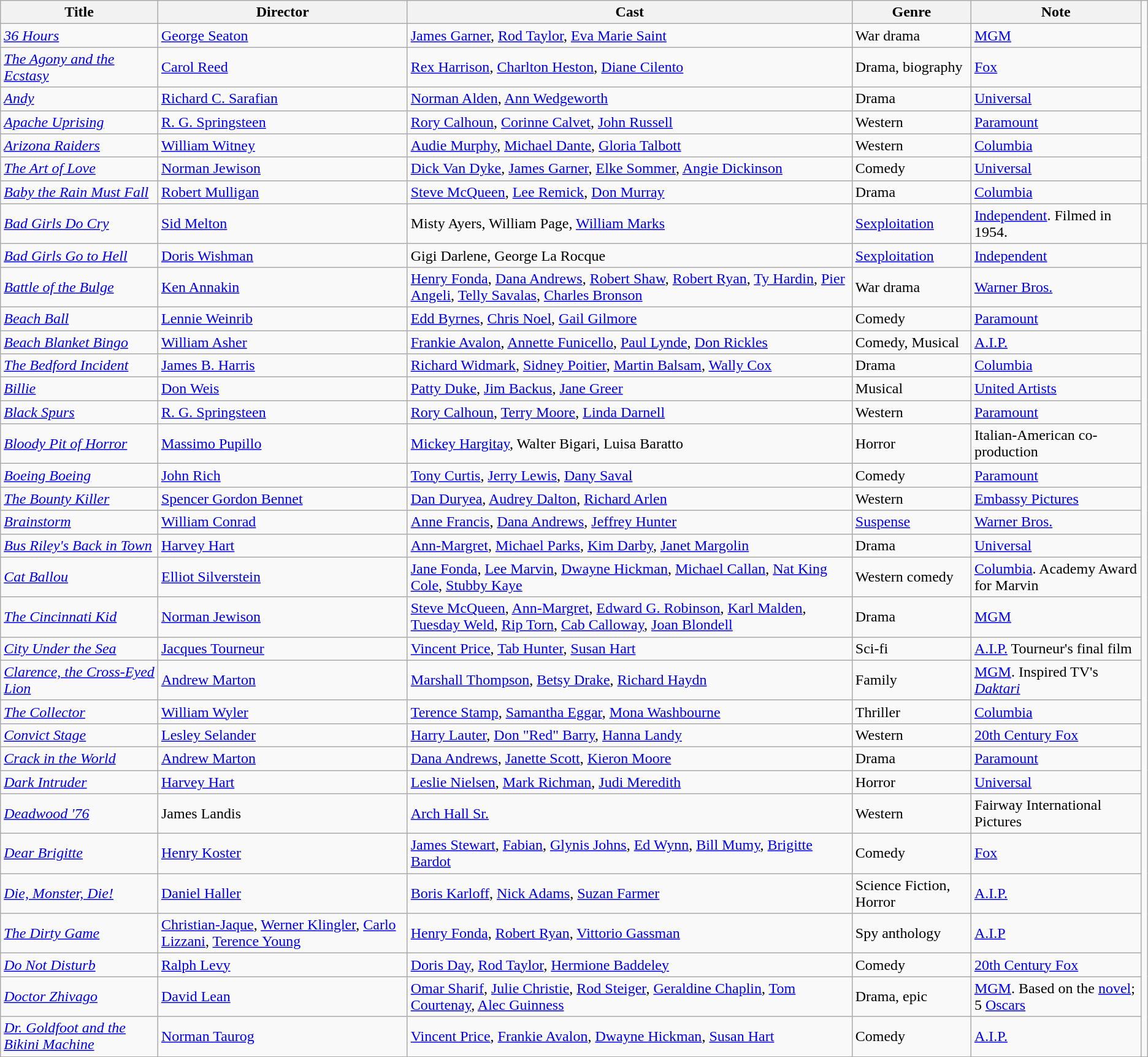<table class="wikitable">
<tr>
<th>Title</th>
<th>Director</th>
<th>Cast</th>
<th>Genre</th>
<th>Note</th>
</tr>
<tr>
<td><em><a href='#'>36 Hours</a></em></td>
<td><a href='#'>George Seaton</a></td>
<td><a href='#'>James Garner</a>, <a href='#'>Rod Taylor</a>, <a href='#'>Eva Marie Saint</a></td>
<td>War drama</td>
<td><a href='#'>MGM</a></td>
</tr>
<tr>
<td><em><a href='#'>The Agony and the Ecstasy</a></em></td>
<td><a href='#'>Carol Reed</a></td>
<td><a href='#'>Rex Harrison</a>, <a href='#'>Charlton Heston</a>, <a href='#'>Diane Cilento</a></td>
<td>Drama, biography</td>
<td><a href='#'>Fox</a></td>
</tr>
<tr>
<td><em><a href='#'>Andy</a></em></td>
<td><a href='#'>Richard C. Sarafian</a></td>
<td><a href='#'>Norman Alden</a>, <a href='#'>Ann Wedgeworth</a></td>
<td>Drama</td>
<td><a href='#'>Universal</a></td>
</tr>
<tr>
<td><em><a href='#'>Apache Uprising</a></em></td>
<td><a href='#'>R. G. Springsteen</a></td>
<td><a href='#'>Rory Calhoun</a>, <a href='#'>Corinne Calvet</a>, <a href='#'>John Russell</a></td>
<td>Western</td>
<td><a href='#'>Paramount</a></td>
</tr>
<tr>
<td><em><a href='#'>Arizona Raiders</a></em></td>
<td><a href='#'>William Witney</a></td>
<td><a href='#'>Audie Murphy</a>, <a href='#'>Michael Dante</a>, <a href='#'>Gloria Talbott</a></td>
<td>Western</td>
<td><a href='#'>Columbia</a></td>
</tr>
<tr>
<td><em><a href='#'>The Art of Love</a></em></td>
<td><a href='#'>Norman Jewison</a></td>
<td><a href='#'>Dick Van Dyke</a>, <a href='#'>James Garner</a>, <a href='#'>Elke Sommer</a>, <a href='#'>Angie Dickinson</a></td>
<td>Comedy</td>
<td><a href='#'>Universal</a></td>
</tr>
<tr>
<td><em><a href='#'>Baby the Rain Must Fall</a></em></td>
<td><a href='#'>Robert Mulligan</a></td>
<td><a href='#'>Steve McQueen</a>, <a href='#'>Lee Remick</a>, <a href='#'>Don Murray</a></td>
<td>Drama</td>
<td><a href='#'>Columbia</a></td>
</tr>
<tr>
<td><em><a href='#'>Bad Girls Do Cry</a></em></td>
<td><a href='#'>Sid Melton</a></td>
<td>Misty Ayers, William Page, <a href='#'>William Marks</a></td>
<td><a href='#'>Sexploitation</a></td>
<td><a href='#'>Independent</a>. Filmed in 1954.</td>
<td></td>
</tr>
<tr>
<td><em><a href='#'>Bad Girls Go to Hell</a></em></td>
<td><a href='#'>Doris Wishman</a></td>
<td>Gigi Darlene, George La Rocque</td>
<td><a href='#'>Sexploitation</a></td>
<td><a href='#'>Independent</a></td>
</tr>
<tr>
<td><em><a href='#'>Battle of the Bulge</a></em></td>
<td><a href='#'>Ken Annakin</a></td>
<td><a href='#'>Henry Fonda</a>, <a href='#'>Dana Andrews</a>, <a href='#'>Robert Shaw</a>, <a href='#'>Robert Ryan</a>, <a href='#'>Ty Hardin</a>, <a href='#'>Pier Angeli</a>, <a href='#'>Telly Savalas</a>, <a href='#'>Charles Bronson</a></td>
<td>War drama</td>
<td><a href='#'>Warner Bros.</a></td>
</tr>
<tr>
<td><em><a href='#'>Beach Ball</a></em></td>
<td><a href='#'>Lennie Weinrib</a></td>
<td><a href='#'>Edd Byrnes</a>, <a href='#'>Chris Noel</a>, <a href='#'>Gail Gilmore</a></td>
<td>Comedy</td>
<td><a href='#'>Paramount</a></td>
</tr>
<tr>
<td><em><a href='#'>Beach Blanket Bingo</a></em></td>
<td><a href='#'>William Asher</a></td>
<td><a href='#'>Frankie Avalon</a>, <a href='#'>Annette Funicello</a>, <a href='#'>Paul Lynde</a>, <a href='#'>Don Rickles</a></td>
<td>Comedy, Musical</td>
<td><a href='#'>A.I.P.</a></td>
</tr>
<tr>
<td><em><a href='#'>The Bedford Incident</a></em></td>
<td><a href='#'>James B. Harris</a></td>
<td><a href='#'>Richard Widmark</a>, <a href='#'>Sidney Poitier</a>, <a href='#'>Martin Balsam</a>, <a href='#'>Wally Cox</a></td>
<td>Drama</td>
<td><a href='#'>Columbia</a></td>
</tr>
<tr>
<td><em><a href='#'>Billie</a></em></td>
<td><a href='#'>Don Weis</a></td>
<td><a href='#'>Patty Duke</a>, <a href='#'>Jim Backus</a>, <a href='#'>Jane Greer</a></td>
<td>Musical</td>
<td><a href='#'>United Artists</a></td>
</tr>
<tr>
<td><em><a href='#'>Black Spurs</a></em></td>
<td><a href='#'>R. G. Springsteen</a></td>
<td><a href='#'>Rory Calhoun</a>, <a href='#'>Terry Moore</a>, <a href='#'>Linda Darnell</a></td>
<td>Western</td>
<td><a href='#'>Paramount</a></td>
</tr>
<tr>
<td><em><a href='#'>Bloody Pit of Horror</a></em></td>
<td><a href='#'>Massimo Pupillo</a></td>
<td><a href='#'>Mickey Hargitay</a>, Walter Bigari, Luisa Baratto</td>
<td>Horror</td>
<td>Italian-American co-production</td>
</tr>
<tr>
<td><em><a href='#'>Boeing Boeing</a></em></td>
<td><a href='#'>John Rich</a></td>
<td><a href='#'>Tony Curtis</a>, <a href='#'>Jerry Lewis</a>, <a href='#'>Dany Saval</a></td>
<td>Comedy</td>
<td><a href='#'>Paramount</a></td>
</tr>
<tr>
<td><em><a href='#'>The Bounty Killer</a></em></td>
<td><a href='#'>Spencer Gordon Bennet</a></td>
<td><a href='#'>Dan Duryea</a>, <a href='#'>Audrey Dalton</a>, <a href='#'>Richard Arlen</a></td>
<td>Western</td>
<td><a href='#'>Embassy Pictures</a></td>
</tr>
<tr>
<td><em><a href='#'>Brainstorm</a></em></td>
<td><a href='#'>William Conrad</a></td>
<td><a href='#'>Anne Francis</a>, <a href='#'>Dana Andrews</a>, <a href='#'>Jeffrey Hunter</a></td>
<td><a href='#'>Suspense</a></td>
<td><a href='#'>Warner Bros.</a></td>
</tr>
<tr>
<td><em><a href='#'>Bus Riley's Back in Town</a></em></td>
<td><a href='#'>Harvey Hart</a></td>
<td><a href='#'>Ann-Margret</a>, <a href='#'>Michael Parks</a>, <a href='#'>Kim Darby</a>, <a href='#'>Janet Margolin</a></td>
<td>Drama</td>
<td><a href='#'>Universal</a></td>
</tr>
<tr>
<td><em><a href='#'>Cat Ballou</a></em></td>
<td><a href='#'>Elliot Silverstein</a></td>
<td><a href='#'>Jane Fonda</a>, <a href='#'>Lee Marvin</a>, <a href='#'>Dwayne Hickman</a>, <a href='#'>Michael Callan</a>, <a href='#'>Nat King Cole</a>, <a href='#'>Stubby Kaye</a></td>
<td>Western comedy</td>
<td><a href='#'>Columbia</a>. Academy Award for Marvin</td>
</tr>
<tr>
<td><em><a href='#'>The Cincinnati Kid</a></em></td>
<td><a href='#'>Norman Jewison</a></td>
<td><a href='#'>Steve McQueen</a>, <a href='#'>Ann-Margret</a>, <a href='#'>Edward G. Robinson</a>, <a href='#'>Karl Malden</a>, <a href='#'>Tuesday Weld</a>, <a href='#'>Rip Torn</a>, <a href='#'>Cab Calloway</a>, <a href='#'>Joan Blondell</a></td>
<td>Drama</td>
<td><a href='#'>MGM</a></td>
</tr>
<tr>
<td><em><a href='#'>City Under the Sea</a></em></td>
<td><a href='#'>Jacques Tourneur</a></td>
<td><a href='#'>Vincent Price</a>, <a href='#'>Tab Hunter</a>, <a href='#'>Susan Hart</a></td>
<td>Sci-fi</td>
<td><a href='#'>A.I.P.</a> Tourneur's final film</td>
</tr>
<tr>
<td><em><a href='#'>Clarence, the Cross-Eyed Lion</a></em></td>
<td><a href='#'>Andrew Marton</a></td>
<td><a href='#'>Marshall Thompson</a>, <a href='#'>Betsy Drake</a>, <a href='#'>Richard Haydn</a></td>
<td>Family</td>
<td><a href='#'>MGM</a>. Inspired TV's <em><a href='#'>Daktari</a></em></td>
</tr>
<tr>
<td><em><a href='#'>The Collector</a></em></td>
<td><a href='#'>William Wyler</a></td>
<td><a href='#'>Terence Stamp</a>, <a href='#'>Samantha Eggar</a>, <a href='#'>Mona Washbourne</a></td>
<td>Thriller</td>
<td><a href='#'>Columbia</a></td>
</tr>
<tr>
<td><em><a href='#'>Convict Stage</a></em></td>
<td><a href='#'>Lesley Selander</a></td>
<td><a href='#'>Harry Lauter</a>, <a href='#'>Don "Red" Barry</a>, <a href='#'>Hanna Landy</a></td>
<td>Western</td>
<td><a href='#'>20th Century Fox</a></td>
</tr>
<tr>
<td><em><a href='#'>Crack in the World</a></em></td>
<td><a href='#'>Andrew Marton</a></td>
<td><a href='#'>Dana Andrews</a>, <a href='#'>Janette Scott</a>, <a href='#'>Kieron Moore</a></td>
<td>Drama</td>
<td><a href='#'>Paramount</a></td>
</tr>
<tr>
<td><em><a href='#'>Dark Intruder</a></em></td>
<td><a href='#'>Harvey Hart</a></td>
<td><a href='#'>Leslie Nielsen</a>, <a href='#'>Mark Richman</a>, <a href='#'>Judi Meredith</a></td>
<td>Horror</td>
<td><a href='#'>Universal</a></td>
</tr>
<tr>
<td><em><a href='#'>Deadwood '76</a></em></td>
<td>James Landis</td>
<td><a href='#'>Arch Hall Sr.</a></td>
<td>Western</td>
<td>Fairway International Pictures</td>
</tr>
<tr>
<td><em><a href='#'>Dear Brigitte</a></em></td>
<td><a href='#'>Henry Koster</a></td>
<td><a href='#'>James Stewart</a>, <a href='#'>Fabian</a>, <a href='#'>Glynis Johns</a>, <a href='#'>Ed Wynn</a>, <a href='#'>Bill Mumy</a>, <a href='#'>Brigitte Bardot</a></td>
<td>Comedy</td>
<td><a href='#'>Fox</a></td>
</tr>
<tr>
<td><em><a href='#'>Die, Monster, Die!</a></em></td>
<td><a href='#'>Daniel Haller</a></td>
<td><a href='#'>Boris Karloff</a>, <a href='#'>Nick Adams</a>, <a href='#'>Suzan Farmer</a></td>
<td>Science Fiction, Horror</td>
<td><a href='#'>A.I.P.</a></td>
</tr>
<tr>
<td><em><a href='#'>The Dirty Game</a></em></td>
<td><a href='#'>Christian-Jaque</a>, <a href='#'>Werner Klingler</a>, <a href='#'>Carlo Lizzani</a>, <a href='#'>Terence Young</a></td>
<td><a href='#'>Henry Fonda</a>, <a href='#'>Robert Ryan</a>, <a href='#'>Vittorio Gassman</a></td>
<td>Spy anthology</td>
<td><a href='#'>A.I.P</a></td>
</tr>
<tr>
<td><em><a href='#'>Do Not Disturb</a></em></td>
<td><a href='#'>Ralph Levy</a></td>
<td><a href='#'>Doris Day</a>, <a href='#'>Rod Taylor</a>, <a href='#'>Hermione Baddeley</a></td>
<td>Comedy</td>
<td><a href='#'>20th Century Fox</a></td>
</tr>
<tr>
<td><em><a href='#'>Doctor Zhivago</a></em></td>
<td><a href='#'>David Lean</a></td>
<td><a href='#'>Omar Sharif</a>, <a href='#'>Julie Christie</a>, <a href='#'>Rod Steiger</a>, <a href='#'>Geraldine Chaplin</a>, <a href='#'>Tom Courtenay</a>, <a href='#'>Alec Guinness</a></td>
<td>Drama, epic</td>
<td><a href='#'>MGM</a>. Based on the <a href='#'>novel</a>; 5 <a href='#'>Oscars</a></td>
</tr>
<tr>
<td><em><a href='#'>Dr. Goldfoot and the Bikini Machine</a></em></td>
<td><a href='#'>Norman Taurog</a></td>
<td><a href='#'>Vincent Price</a>, <a href='#'>Frankie Avalon</a>, <a href='#'>Dwayne Hickman</a>, <a href='#'>Susan Hart</a></td>
<td>Comedy</td>
<td><a href='#'>A.I.P.</a></td>
</tr>
<tr>
</tr>
</table>
